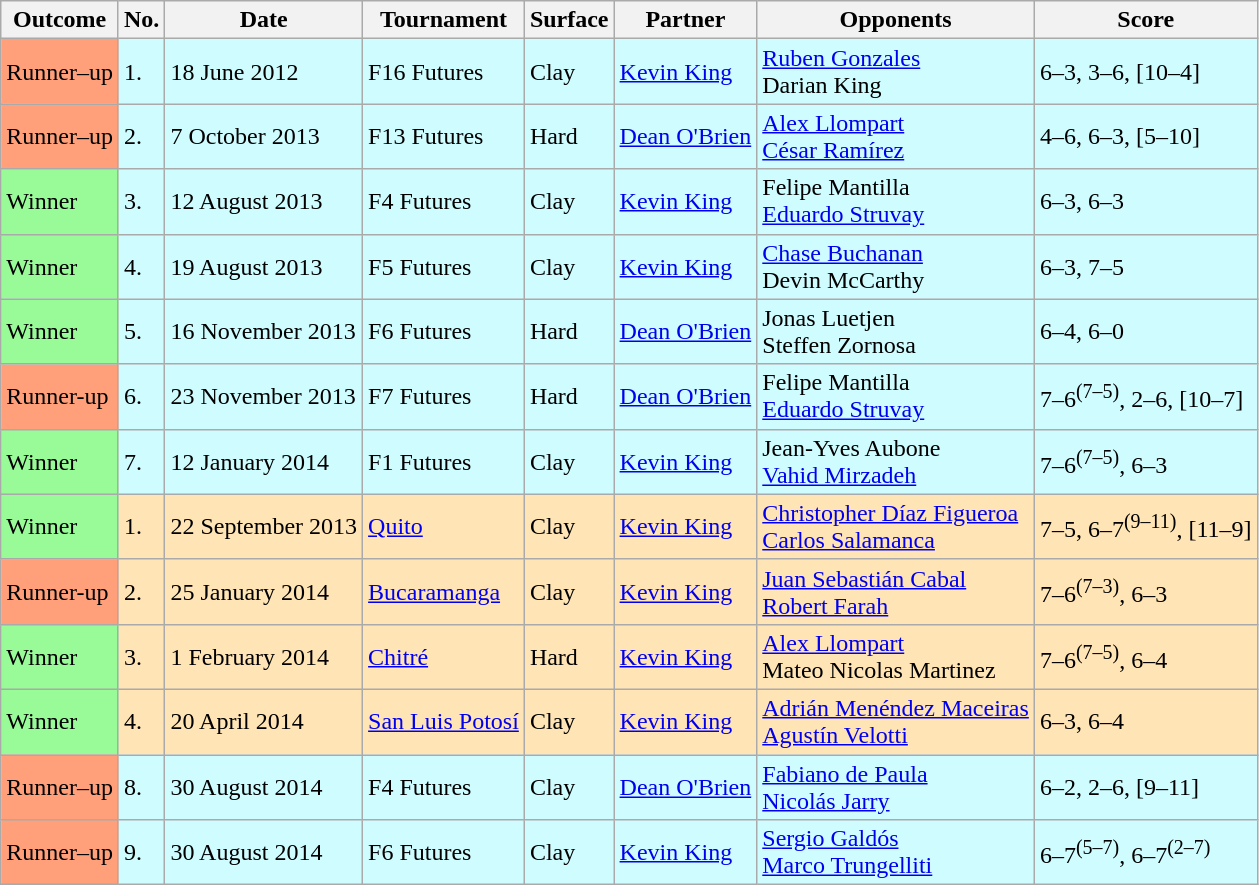<table class=wikitable>
<tr>
<th>Outcome</th>
<th>No.</th>
<th>Date</th>
<th>Tournament</th>
<th>Surface</th>
<th>Partner</th>
<th>Opponents</th>
<th>Score</th>
</tr>
<tr bgcolor=CFFCFF>
<td bgcolor="FFA07A">Runner–up</td>
<td>1.</td>
<td>18 June 2012</td>
<td>F16 Futures</td>
<td>Clay</td>
<td> <a href='#'>Kevin King</a></td>
<td> <a href='#'>Ruben Gonzales</a><br> Darian King</td>
<td>6–3, 3–6, [10–4]</td>
</tr>
<tr bgcolor=CFFCFF>
<td bgcolor="FFA07A">Runner–up</td>
<td>2.</td>
<td>7 October 2013</td>
<td>F13 Futures</td>
<td>Hard</td>
<td> <a href='#'>Dean O'Brien</a></td>
<td> <a href='#'>Alex Llompart</a><br> <a href='#'>César Ramírez</a></td>
<td>4–6, 6–3, [5–10]</td>
</tr>
<tr bgcolor=CFFCFF>
<td style="background:#98FB98">Winner</td>
<td>3.</td>
<td>12 August 2013</td>
<td>F4 Futures</td>
<td>Clay</td>
<td> <a href='#'>Kevin King</a></td>
<td> Felipe Mantilla<br> <a href='#'>Eduardo Struvay</a></td>
<td>6–3, 6–3</td>
</tr>
<tr bgcolor=CFFCFF>
<td style="background:#98FB98">Winner</td>
<td>4.</td>
<td>19 August 2013</td>
<td>F5 Futures</td>
<td>Clay</td>
<td> <a href='#'>Kevin King</a></td>
<td> <a href='#'>Chase Buchanan</a><br> Devin McCarthy</td>
<td>6–3, 7–5</td>
</tr>
<tr bgcolor=CFFCFF>
<td style="background:#98FB98">Winner</td>
<td>5.</td>
<td>16 November 2013</td>
<td>F6 Futures</td>
<td>Hard</td>
<td> <a href='#'>Dean O'Brien</a></td>
<td> Jonas Luetjen<br> Steffen Zornosa</td>
<td>6–4, 6–0</td>
</tr>
<tr bgcolor=CFFCFF>
<td bgcolor=FFA07A>Runner-up</td>
<td>6.</td>
<td>23 November 2013</td>
<td>F7 Futures</td>
<td>Hard</td>
<td> <a href='#'>Dean O'Brien</a></td>
<td> Felipe Mantilla<br> <a href='#'>Eduardo Struvay</a></td>
<td>7–6<sup>(7–5)</sup>, 2–6, [10–7]</td>
</tr>
<tr bgcolor=CFFCFF>
<td style="background:#98FB98">Winner</td>
<td>7.</td>
<td>12 January 2014</td>
<td>F1 Futures</td>
<td>Clay</td>
<td> <a href='#'>Kevin King</a></td>
<td> Jean-Yves Aubone<br> <a href='#'>Vahid Mirzadeh</a></td>
<td>7–6<sup>(7–5)</sup>, 6–3</td>
</tr>
<tr bgcolor=moccasin>
<td style="background:#98FB98">Winner</td>
<td>1.</td>
<td>22 September 2013</td>
<td><a href='#'>Quito</a></td>
<td>Clay</td>
<td> <a href='#'>Kevin King</a></td>
<td> <a href='#'>Christopher Díaz Figueroa</a><br> <a href='#'>Carlos Salamanca</a></td>
<td>7–5, 6–7<sup>(9–11)</sup>, [11–9]</td>
</tr>
<tr bgcolor=moccasin>
<td bgcolor=FFA07A>Runner-up</td>
<td>2.</td>
<td>25 January 2014</td>
<td><a href='#'>Bucaramanga</a></td>
<td>Clay</td>
<td> <a href='#'>Kevin King</a></td>
<td> <a href='#'>Juan Sebastián Cabal</a><br> <a href='#'>Robert Farah</a></td>
<td>7–6<sup>(7–3)</sup>, 6–3</td>
</tr>
<tr bgcolor=moccasin>
<td style="background:#98FB98">Winner</td>
<td>3.</td>
<td>1 February 2014</td>
<td><a href='#'>Chitré</a></td>
<td>Hard</td>
<td> <a href='#'>Kevin King</a></td>
<td> <a href='#'>Alex Llompart</a><br> Mateo Nicolas Martinez</td>
<td>7–6<sup>(7–5)</sup>, 6–4</td>
</tr>
<tr bgcolor=moccasin>
<td style="background:#98FB98">Winner</td>
<td>4.</td>
<td>20 April 2014</td>
<td><a href='#'>San Luis Potosí</a></td>
<td>Clay</td>
<td> <a href='#'>Kevin King</a></td>
<td> <a href='#'>Adrián Menéndez Maceiras</a><br> <a href='#'>Agustín Velotti</a></td>
<td>6–3, 6–4</td>
</tr>
<tr bgcolor=CFFCFF>
<td bgcolor="FFA07A">Runner–up</td>
<td>8.</td>
<td>30 August 2014</td>
<td>F4 Futures</td>
<td>Clay</td>
<td> <a href='#'>Dean O'Brien</a></td>
<td> <a href='#'>Fabiano de Paula</a><br> <a href='#'>Nicolás Jarry</a></td>
<td>6–2, 2–6, [9–11]</td>
</tr>
<tr bgcolor=CFFCFF>
<td bgcolor="FFA07A">Runner–up</td>
<td>9.</td>
<td>30 August 2014</td>
<td>F6 Futures</td>
<td>Clay</td>
<td> <a href='#'>Kevin King</a></td>
<td> <a href='#'>Sergio Galdós</a><br> <a href='#'>Marco Trungelliti</a></td>
<td>6–7<sup>(5–7)</sup>, 6–7<sup>(2–7)</sup></td>
</tr>
</table>
